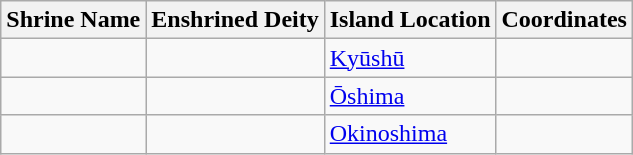<table class="wikitable">
<tr>
<th>Shrine Name</th>
<th>Enshrined Deity</th>
<th>Island Location</th>
<th>Coordinates</th>
</tr>
<tr>
<td></td>
<td></td>
<td><a href='#'>Kyūshū</a></td>
<td><small></small></td>
</tr>
<tr>
<td></td>
<td></td>
<td><a href='#'>Ōshima</a></td>
<td><small></small></td>
</tr>
<tr>
<td></td>
<td></td>
<td><a href='#'>Okinoshima</a></td>
<td><small></small></td>
</tr>
</table>
